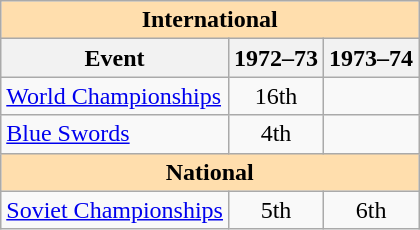<table class="wikitable" style="text-align:center">
<tr>
<th style="background-color: #ffdead; " colspan=3 align=center>International</th>
</tr>
<tr>
<th>Event</th>
<th>1972–73</th>
<th>1973–74</th>
</tr>
<tr>
<td align=left><a href='#'>World Championships</a></td>
<td>16th</td>
<td></td>
</tr>
<tr>
<td align=left><a href='#'>Blue Swords</a></td>
<td>4th</td>
<td></td>
</tr>
<tr>
<th style="background-color: #ffdead; " colspan=3 align=center>National</th>
</tr>
<tr>
<td align=left><a href='#'>Soviet Championships</a></td>
<td>5th</td>
<td>6th</td>
</tr>
</table>
